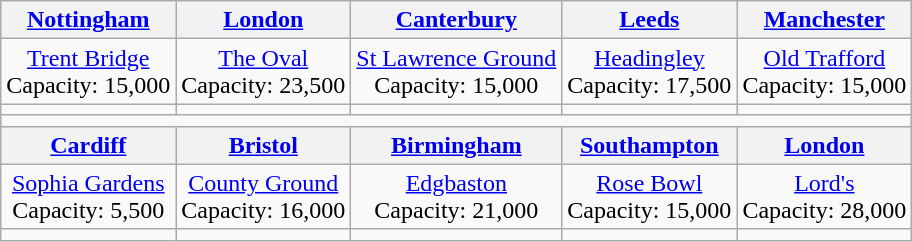<table class="wikitable" style="text-align:center;">
<tr>
<th><a href='#'>Nottingham</a></th>
<th><a href='#'>London</a></th>
<th><a href='#'>Canterbury</a></th>
<th><a href='#'>Leeds</a></th>
<th><a href='#'>Manchester</a></th>
</tr>
<tr>
<td><a href='#'>Trent Bridge</a><br>Capacity: 15,000</td>
<td><a href='#'>The Oval</a><br>Capacity: 23,500</td>
<td><a href='#'>St Lawrence Ground</a><br>Capacity: 15,000</td>
<td><a href='#'>Headingley</a><br>Capacity: 17,500</td>
<td><a href='#'>Old Trafford</a><br>Capacity: 15,000</td>
</tr>
<tr>
<td></td>
<td></td>
<td></td>
<td></td>
<td></td>
</tr>
<tr>
<td colspan="5"></td>
</tr>
<tr>
<th><a href='#'>Cardiff</a></th>
<th><a href='#'>Bristol</a></th>
<th><a href='#'>Birmingham</a></th>
<th><a href='#'>Southampton</a></th>
<th><a href='#'>London</a></th>
</tr>
<tr>
<td><a href='#'>Sophia Gardens</a><br>Capacity: 5,500</td>
<td><a href='#'>County Ground</a><br>Capacity: 16,000</td>
<td><a href='#'>Edgbaston</a><br>Capacity: 21,000</td>
<td><a href='#'>Rose Bowl</a><br>Capacity: 15,000</td>
<td><a href='#'>Lord's</a><br>Capacity: 28,000</td>
</tr>
<tr>
<td></td>
<td></td>
<td></td>
<td></td>
<td></td>
</tr>
</table>
